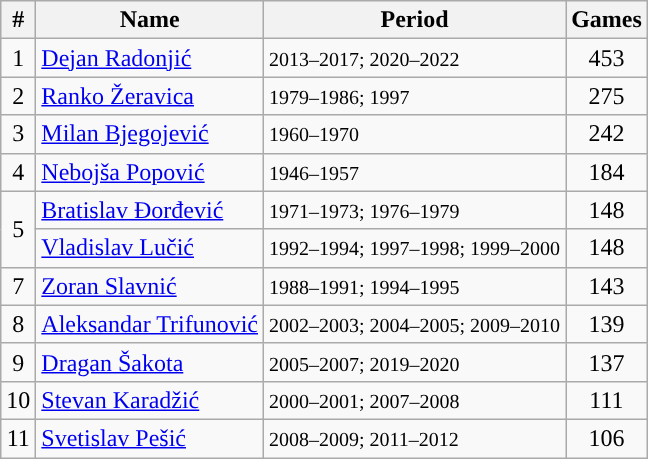<table class="wikitable">
<tr>
<th>#</th>
<th>Name</th>
<th>Period</th>
<th>Games</th>
</tr>
<tr>
<td style="text-align:center;">1</td>
<td> <a href='#'>Dejan Radonjić</a></td>
<td><small>2013–2017; 2020–2022</small></td>
<td style="text-align:center;">453</td>
</tr>
<tr>
<td style="text-align:center;">2</td>
<td> <a href='#'>Ranko Žeravica</a></td>
<td><small>1979–1986; 1997</small></td>
<td style="text-align:center;">275</td>
</tr>
<tr>
<td style="text-align:center;">3</td>
<td> <a href='#'>Milan Bjegojević</a></td>
<td><small>1960–1970</small></td>
<td style="text-align:center;">242</td>
</tr>
<tr>
<td style="text-align:center;">4</td>
<td> <a href='#'>Nebojša Popović</a></td>
<td><small>1946–1957</small></td>
<td style="text-align:center;">184</td>
</tr>
<tr>
<td rowspan=2 style="text-align:center;">5</td>
<td> <a href='#'>Bratislav Đorđević</a></td>
<td><small>1971–1973; 1976–1979</small></td>
<td style="text-align:center;">148</td>
</tr>
<tr>
<td> <a href='#'>Vladislav Lučić</a></td>
<td><small>1992–1994; 1997–1998; 1999–2000</small></td>
<td style="text-align:center;">148</td>
</tr>
<tr>
<td style="text-align:center;">7</td>
<td> <a href='#'>Zoran Slavnić</a></td>
<td><small>1988–1991; 1994–1995</small></td>
<td style="text-align:center;">143</td>
</tr>
<tr>
<td style="text-align:center;">8</td>
<td> <a href='#'>Aleksandar Trifunović</a></td>
<td><small>2002–2003; 2004–2005; 2009–2010</small></td>
<td style="text-align:center;">139</td>
</tr>
<tr>
<td style="text-align:center;">9</td>
<td> <a href='#'>Dragan Šakota</a></td>
<td><small>2005–2007; 2019–2020</small></td>
<td style="text-align:center;">137</td>
</tr>
<tr>
<td style="text-align:center;">10</td>
<td> <a href='#'>Stevan Karadžić</a></td>
<td><small>2000–2001; 2007–2008</small></td>
<td style="text-align:center;">111</td>
</tr>
<tr>
<td style="text-align:center;">11</td>
<td> <a href='#'>Svetislav Pešić</a></td>
<td><small>2008–2009; 2011–2012</small></td>
<td style="text-align:center;">106</td>
</tr>
</table>
